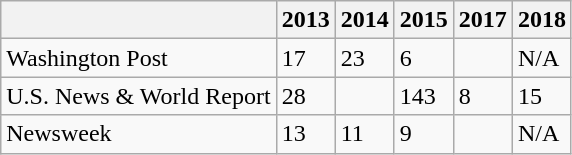<table class="wikitable">
<tr>
<th></th>
<th>2013</th>
<th>2014</th>
<th>2015</th>
<th>2017</th>
<th>2018</th>
</tr>
<tr>
<td>Washington Post</td>
<td>17</td>
<td>23</td>
<td>6</td>
<td></td>
<td>N/A</td>
</tr>
<tr>
<td>U.S. News & World Report</td>
<td>28</td>
<td></td>
<td>143</td>
<td>8</td>
<td>15</td>
</tr>
<tr>
<td>Newsweek</td>
<td>13</td>
<td>11</td>
<td>9</td>
<td></td>
<td>N/A</td>
</tr>
</table>
